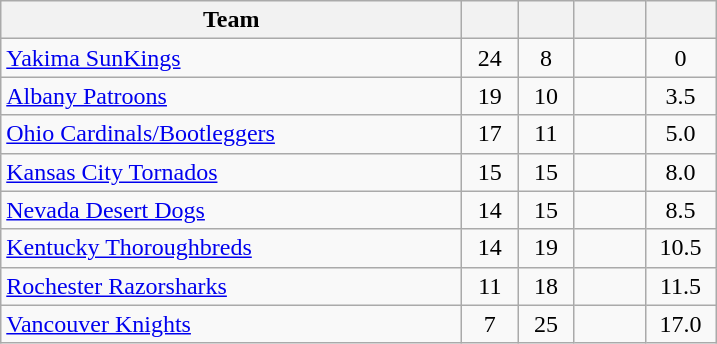<table class="wikitable" style="text-align:center">
<tr>
<th style="width:300px">Team</th>
<th style="width:30px"></th>
<th style="width:30px"></th>
<th style="width:40px"></th>
<th style="width:40px"></th>
</tr>
<tr>
<td align=left><a href='#'>Yakima SunKings</a></td>
<td>24</td>
<td>8</td>
<td></td>
<td>0</td>
</tr>
<tr>
<td align=left><a href='#'>Albany Patroons</a></td>
<td>19</td>
<td>10</td>
<td></td>
<td>3.5</td>
</tr>
<tr>
<td align=left><a href='#'>Ohio Cardinals/Bootleggers</a></td>
<td>17</td>
<td>11</td>
<td></td>
<td>5.0</td>
</tr>
<tr>
<td align=left><a href='#'>Kansas City Tornados</a></td>
<td>15</td>
<td>15</td>
<td></td>
<td>8.0</td>
</tr>
<tr>
<td align=left><a href='#'>Nevada Desert Dogs</a></td>
<td>14</td>
<td>15</td>
<td></td>
<td>8.5</td>
</tr>
<tr>
<td align=left><a href='#'>Kentucky Thoroughbreds</a></td>
<td>14</td>
<td>19</td>
<td></td>
<td>10.5</td>
</tr>
<tr>
<td align=left><a href='#'>Rochester Razorsharks</a></td>
<td>11</td>
<td>18</td>
<td></td>
<td>11.5</td>
</tr>
<tr>
<td align=left><a href='#'>Vancouver Knights</a></td>
<td>7</td>
<td>25</td>
<td></td>
<td>17.0</td>
</tr>
</table>
